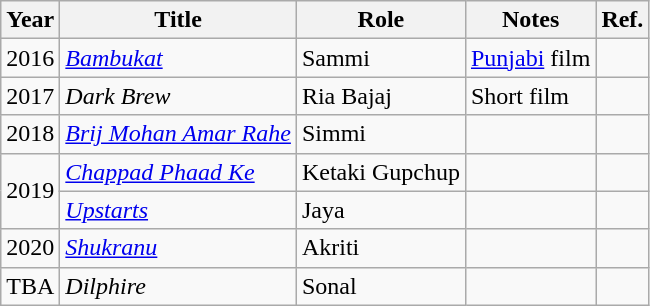<table class="wikitable sortable">
<tr>
<th>Year</th>
<th>Title</th>
<th>Role</th>
<th>Notes</th>
<th>Ref.</th>
</tr>
<tr>
<td>2016</td>
<td><em><a href='#'>Bambukat</a></em></td>
<td>Sammi</td>
<td><a href='#'>Punjabi</a> film</td>
<td></td>
</tr>
<tr>
<td>2017</td>
<td><em>Dark Brew</em></td>
<td>Ria Bajaj</td>
<td>Short film</td>
<td></td>
</tr>
<tr>
<td>2018</td>
<td><em><a href='#'>Brij Mohan Amar Rahe</a></em></td>
<td>Simmi</td>
<td></td>
<td></td>
</tr>
<tr>
<td rowspan="2">2019</td>
<td><em><a href='#'>Chappad Phaad Ke</a></em></td>
<td>Ketaki Gupchup</td>
<td></td>
<td></td>
</tr>
<tr>
<td><em><a href='#'>Upstarts</a></em></td>
<td>Jaya</td>
<td></td>
<td></td>
</tr>
<tr>
<td>2020</td>
<td><em><a href='#'>Shukranu</a></em></td>
<td>Akriti</td>
<td></td>
<td></td>
</tr>
<tr>
<td>TBA</td>
<td><em>Dilphire</em></td>
<td>Sonal</td>
<td></td>
<td></td>
</tr>
</table>
